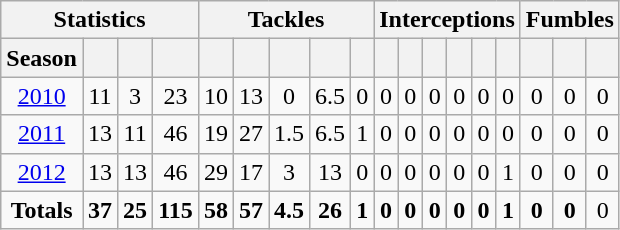<table class="wikitable" style="text-align:center;">
<tr>
<th colspan="4">Statistics</th>
<th colspan="5">Tackles</th>
<th colspan="6">Interceptions</th>
<th colspan="4">Fumbles</th>
</tr>
<tr>
<th>Season</th>
<th></th>
<th></th>
<th></th>
<th></th>
<th></th>
<th></th>
<th></th>
<th></th>
<th></th>
<th></th>
<th></th>
<th></th>
<th></th>
<th></th>
<th></th>
<th></th>
<th></th>
</tr>
<tr>
<td><a href='#'>2010</a></td>
<td>11</td>
<td>3</td>
<td>23</td>
<td>10</td>
<td>13</td>
<td>0</td>
<td>6.5</td>
<td>0</td>
<td>0</td>
<td>0</td>
<td>0</td>
<td>0</td>
<td>0</td>
<td>0</td>
<td>0</td>
<td>0</td>
<td>0</td>
</tr>
<tr>
<td><a href='#'>2011</a></td>
<td>13</td>
<td>11</td>
<td>46</td>
<td>19</td>
<td>27</td>
<td>1.5</td>
<td>6.5</td>
<td>1</td>
<td>0</td>
<td>0</td>
<td>0</td>
<td>0</td>
<td>0</td>
<td>0</td>
<td>0</td>
<td>0</td>
<td>0</td>
</tr>
<tr>
<td><a href='#'>2012</a></td>
<td>13</td>
<td>13</td>
<td>46</td>
<td>29</td>
<td>17</td>
<td>3</td>
<td>13</td>
<td>0</td>
<td>0</td>
<td>0</td>
<td>0</td>
<td>0</td>
<td>0</td>
<td>1</td>
<td>0</td>
<td>0</td>
<td>0</td>
</tr>
<tr>
<td colspan="1"><strong>Totals</strong></td>
<td><strong>37</strong></td>
<td><strong>25</strong></td>
<td><strong>115</strong></td>
<td><strong>58</strong></td>
<td><strong>57</strong></td>
<td><strong>4.5</strong></td>
<td><strong>26</strong></td>
<td><strong>1</strong></td>
<td><strong>0</strong></td>
<td><strong>0</strong></td>
<td><strong>0</strong></td>
<td><strong>0</strong></td>
<td><strong>0</strong></td>
<td><strong>1</strong></td>
<td><strong>0</strong></td>
<td><strong>0</strong></td>
<td>0</td>
</tr>
</table>
